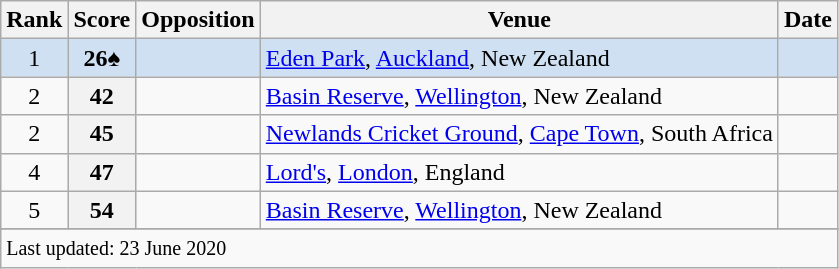<table class="wikitable plainrowheaders sortable">
<tr>
<th scope=col>Rank</th>
<th scope=col>Score</th>
<th scope=col>Opposition</th>
<th scope=col>Venue</th>
<th scope=col>Date</th>
</tr>
<tr style="background:#cee0f2;">
<td align=center>1</td>
<th scope=row style="background:#cee0f2; text-align:center;">26♠</th>
<td></td>
<td><a href='#'>Eden Park</a>, <a href='#'>Auckland</a>, New Zealand</td>
<td></td>
</tr>
<tr>
<td align=center>2</td>
<th scope=row style=text-align:center;>42</th>
<td></td>
<td><a href='#'>Basin Reserve</a>, <a href='#'>Wellington</a>, New Zealand</td>
<td></td>
</tr>
<tr>
<td align=center>2</td>
<th scope=row style=text-align:center;>45</th>
<td></td>
<td><a href='#'>Newlands Cricket Ground</a>, <a href='#'>Cape Town</a>, South Africa</td>
<td></td>
</tr>
<tr>
<td align=center>4</td>
<th scope=row style=text-align:center;>47</th>
<td></td>
<td><a href='#'>Lord's</a>, <a href='#'>London</a>, England</td>
<td></td>
</tr>
<tr>
<td align=center>5</td>
<th scope=row style=text-align:center;>54</th>
<td></td>
<td><a href='#'>Basin Reserve</a>, <a href='#'>Wellington</a>, New Zealand</td>
<td></td>
</tr>
<tr>
</tr>
<tr class=sortbottom>
<td colspan=5><small>Last updated: 23 June 2020</small></td>
</tr>
</table>
